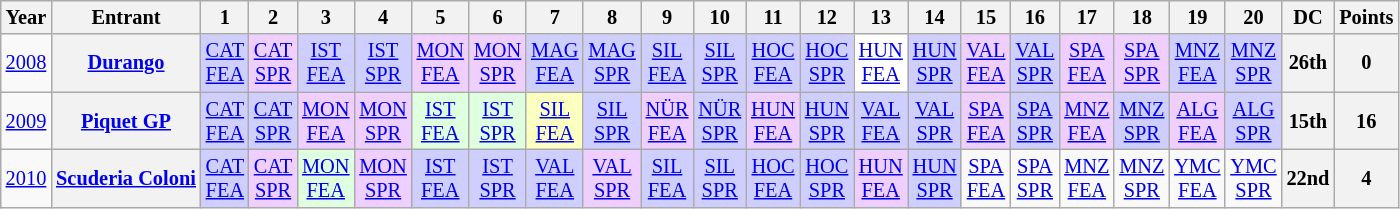<table class="wikitable" style="text-align:center; font-size:85%">
<tr>
<th>Year</th>
<th>Entrant</th>
<th>1</th>
<th>2</th>
<th>3</th>
<th>4</th>
<th>5</th>
<th>6</th>
<th>7</th>
<th>8</th>
<th>9</th>
<th>10</th>
<th>11</th>
<th>12</th>
<th>13</th>
<th>14</th>
<th>15</th>
<th>16</th>
<th>17</th>
<th>18</th>
<th>19</th>
<th>20</th>
<th>DC</th>
<th>Points</th>
</tr>
<tr>
<td><a href='#'>2008</a></td>
<th><a href='#'>Durango</a></th>
<td style="background:#CFCFFF;"><a href='#'>CAT<br>FEA</a><br></td>
<td style="background:#EFCFFF;"><a href='#'>CAT<br>SPR</a><br></td>
<td style="background:#CFCFFF;"><a href='#'>IST<br>FEA</a><br></td>
<td style="background:#CFCFFF;"><a href='#'>IST<br>SPR</a><br></td>
<td style="background:#EFCFFF;"><a href='#'>MON<br>FEA</a><br></td>
<td style="background:#EFCFFF;"><a href='#'>MON<br>SPR</a><br></td>
<td style="background:#CFCFFF;"><a href='#'>MAG<br>FEA</a><br></td>
<td style="background:#CFCFFF;"><a href='#'>MAG<br>SPR</a><br></td>
<td style="background:#CFCFFF;"><a href='#'>SIL<br>FEA</a><br></td>
<td style="background:#CFCFFF;"><a href='#'>SIL<br>SPR</a><br></td>
<td style="background:#CFCFFF;"><a href='#'>HOC<br>FEA</a><br></td>
<td style="background:#CFCFFF;"><a href='#'>HOC<br>SPR</a><br></td>
<td style="background:#FFFFFF;"><a href='#'>HUN<br>FEA</a><br></td>
<td style="background:#CFCFFF;"><a href='#'>HUN<br>SPR</a><br></td>
<td style="background:#EFCFFF;"><a href='#'>VAL<br>FEA</a><br></td>
<td style="background:#CFCFFF;"><a href='#'>VAL<br>SPR</a><br></td>
<td style="background:#EFCFFF;"><a href='#'>SPA<br>FEA</a><br></td>
<td style="background:#EFCFFF;"><a href='#'>SPA<br>SPR</a><br></td>
<td style="background:#CFCFFF;"><a href='#'>MNZ<br>FEA</a><br></td>
<td style="background:#CFCFFF;"><a href='#'>MNZ<br>SPR</a><br></td>
<th>26th</th>
<th>0</th>
</tr>
<tr>
<td><a href='#'>2009</a></td>
<th nowrap><a href='#'>Piquet GP</a></th>
<td style="background:#cfcfff;"><a href='#'>CAT<br>FEA</a><br></td>
<td style="background:#cfcfff;"><a href='#'>CAT<br>SPR</a><br></td>
<td style="background:#EFCFFF;"><a href='#'>MON<br>FEA</a><br></td>
<td style="background:#EFCFFF;"><a href='#'>MON<br>SPR</a><br></td>
<td style="background:#DFFFDF;"><a href='#'>IST<br>FEA</a><br></td>
<td style="background:#DFFFDF;"><a href='#'>IST<br>SPR</a><br></td>
<td style="background:#FBFFBF;"><a href='#'>SIL<br>FEA</a><br></td>
<td style="background:#cfcfff;"><a href='#'>SIL<br>SPR</a><br></td>
<td style="background:#EFCFFF;"><a href='#'>NÜR<br>FEA</a><br></td>
<td style="background:#cfcfff;"><a href='#'>NÜR<br>SPR</a><br></td>
<td style="background:#EFCFFF;"><a href='#'>HUN<br>FEA</a><br></td>
<td style="background:#CFCFFF;"><a href='#'>HUN<br>SPR</a><br></td>
<td style="background:#CFCFFF;"><a href='#'>VAL<br>FEA</a><br></td>
<td style="background:#CFCFFF;"><a href='#'>VAL<br>SPR</a><br></td>
<td style="background:#EFCFFF;"><a href='#'>SPA<br>FEA</a><br></td>
<td style="background:#CFCFFF;"><a href='#'>SPA<br>SPR</a><br></td>
<td style="background:#EFCFFF;"><a href='#'>MNZ<br>FEA</a><br></td>
<td style="background:#CFCFFF;"><a href='#'>MNZ<br>SPR</a><br></td>
<td style="background:#EFCFFF;"><a href='#'>ALG<br>FEA</a><br></td>
<td style="background:#CFCFFF;"><a href='#'>ALG<br>SPR</a><br></td>
<th>15th</th>
<th>16</th>
</tr>
<tr>
<td><a href='#'>2010</a></td>
<th nowrap><a href='#'>Scuderia Coloni</a></th>
<td style="background:#CFCFFF;"><a href='#'>CAT<br>FEA</a><br></td>
<td style="background:#EFCFFF;"><a href='#'>CAT<br>SPR</a><br></td>
<td style="background:#DFFFDF;"><a href='#'>MON<br>FEA</a><br></td>
<td style="background:#EFCFFF;"><a href='#'>MON<br>SPR</a><br></td>
<td style="background:#CFCFFF;"><a href='#'>IST<br>FEA</a><br></td>
<td style="background:#CFCFFF;"><a href='#'>IST<br>SPR</a><br></td>
<td style="background:#CFCFFF;"><a href='#'>VAL<br>FEA</a><br></td>
<td style="background:#EFCFFF;"><a href='#'>VAL<br>SPR</a><br></td>
<td style="background:#CFCFFF;"><a href='#'>SIL<br>FEA</a><br></td>
<td style="background:#CFCFFF;"><a href='#'>SIL<br>SPR</a><br></td>
<td style="background:#CFCFFF;"><a href='#'>HOC<br>FEA</a><br></td>
<td style="background:#CFCFFF;"><a href='#'>HOC<br>SPR</a><br></td>
<td style="background:#EFCFFF;"><a href='#'>HUN<br>FEA</a><br></td>
<td style="background:#CFCFFF;"><a href='#'>HUN<br>SPR</a><br></td>
<td><a href='#'>SPA<br>FEA</a></td>
<td><a href='#'>SPA<br>SPR</a></td>
<td><a href='#'>MNZ<br>FEA</a></td>
<td><a href='#'>MNZ<br>SPR</a></td>
<td><a href='#'>YMC<br>FEA</a></td>
<td><a href='#'>YMC<br>SPR</a></td>
<th>22nd</th>
<th>4</th>
</tr>
</table>
